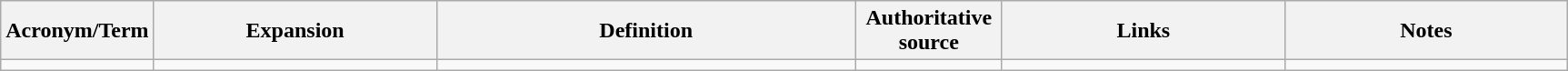<table class="wikitable">
<tr>
<th width="100">Acronym/Term</th>
<th width="200">Expansion</th>
<th width="300">Definition</th>
<th width="100">Authoritative source</th>
<th width="200">Links</th>
<th width="200">Notes</th>
</tr>
<tr>
<td></td>
<td></td>
<td></td>
<td></td>
<td></td>
<td></td>
</tr>
</table>
